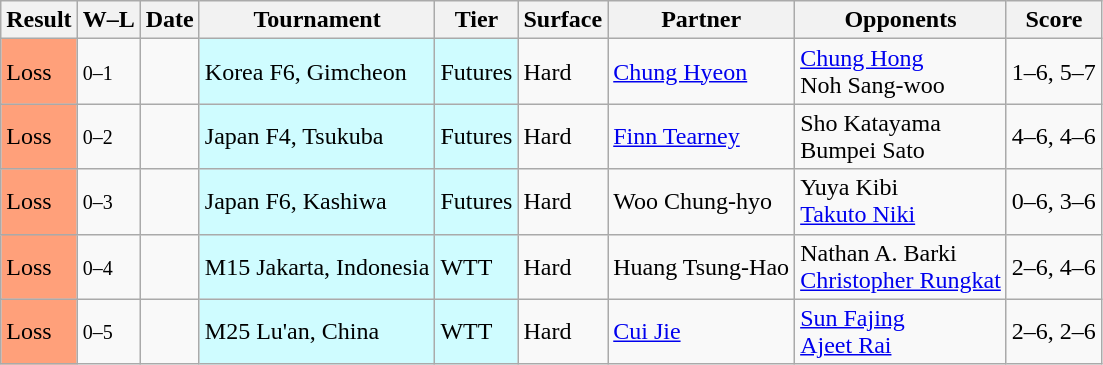<table class="sortable wikitable">
<tr>
<th>Result</th>
<th class="unsortable">W–L</th>
<th>Date</th>
<th>Tournament</th>
<th>Tier</th>
<th>Surface</th>
<th>Partner</th>
<th>Opponents</th>
<th class="unsortable">Score</th>
</tr>
<tr>
<td bgcolor=FFA07A>Loss</td>
<td><small>0–1</small></td>
<td></td>
<td style="background:#cffcff;">Korea F6, Gimcheon</td>
<td style="background:#cffcff;">Futures</td>
<td>Hard</td>
<td> <a href='#'>Chung Hyeon</a></td>
<td> <a href='#'>Chung Hong</a><br> Noh Sang-woo</td>
<td>1–6, 5–7</td>
</tr>
<tr>
<td bgcolor=FFA07A>Loss</td>
<td><small>0–2</small></td>
<td></td>
<td style="background:#cffcff;">Japan F4, Tsukuba</td>
<td style="background:#cffcff;">Futures</td>
<td>Hard</td>
<td> <a href='#'>Finn Tearney</a></td>
<td> Sho Katayama<br> Bumpei Sato</td>
<td>4–6, 4–6</td>
</tr>
<tr>
<td bgcolor=FFA07A>Loss</td>
<td><small>0–3</small></td>
<td></td>
<td style="background:#cffcff;">Japan F6, Kashiwa</td>
<td style="background:#cffcff;">Futures</td>
<td>Hard</td>
<td> Woo Chung-hyo</td>
<td> Yuya Kibi<br> <a href='#'>Takuto Niki</a></td>
<td>0–6, 3–6</td>
</tr>
<tr>
<td bgcolor=FFA07A>Loss</td>
<td><small>0–4</small></td>
<td></td>
<td style="background:#cffcff;">M15 Jakarta, Indonesia</td>
<td style="background:#cffcff;">WTT</td>
<td>Hard</td>
<td> Huang Tsung-Hao</td>
<td> Nathan A. Barki <br>  <a href='#'>Christopher Rungkat</a></td>
<td>2–6, 4–6</td>
</tr>
<tr>
<td bgcolor=FFA07A>Loss</td>
<td><small>0–5</small></td>
<td></td>
<td style="background:#cffcff;">M25 Lu'an, China</td>
<td style="background:#cffcff;">WTT</td>
<td>Hard</td>
<td> <a href='#'>Cui Jie</a></td>
<td> <a href='#'>Sun Fajing</a> <br>  <a href='#'>Ajeet Rai</a></td>
<td>2–6, 2–6</td>
</tr>
</table>
